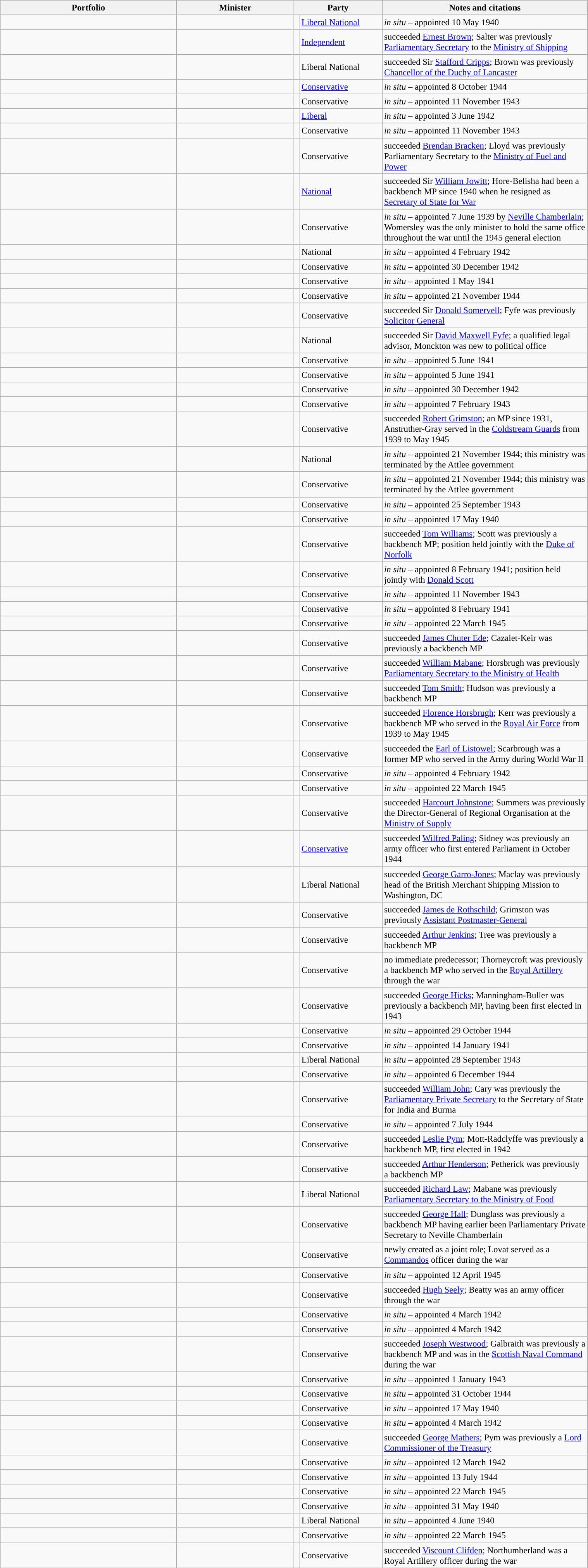<table class="wikitable sortable" style="font-size:95%; width:80%;">
<tr>
<th scope="col" width="30%">Portfolio</th>
<th scope="col" width="20%">Minister</th>
<th scope="col" width="15%" colspan=2>Party</th>
<th scope="col" width="35%">Notes and citations</th>
</tr>
<tr>
<td></td>
<td></td>
<td style="background: "></td>
<td><a href='#'>Liberal National</a></td>
<td><em>in situ</em> – appointed 10 May 1940</td>
</tr>
<tr>
<td></td>
<td></td>
<td style="background: "></td>
<td><a href='#'>Independent</a></td>
<td>succeeded <a href='#'>Ernest Brown</a>; Salter was previously <a href='#'>Parliamentary Secretary</a> to the <a href='#'>Ministry of Shipping</a></td>
</tr>
<tr>
<td></td>
<td></td>
<td style="background: "></td>
<td>Liberal National</td>
<td>succeeded Sir <a href='#'>Stafford Cripps</a>; Brown was previously <a href='#'>Chancellor of the Duchy of Lancaster</a></td>
</tr>
<tr>
<td></td>
<td></td>
<td style="background: "></td>
<td><a href='#'>Conservative</a></td>
<td><em>in situ</em> – appointed 8 October 1944</td>
</tr>
<tr>
<td></td>
<td></td>
<td style="background: "></td>
<td>Conservative</td>
<td><em>in situ</em> – appointed 11 November 1943</td>
</tr>
<tr>
<td></td>
<td></td>
<td style="background: "></td>
<td><a href='#'>Liberal</a></td>
<td><em>in situ</em> – appointed 3 June 1942</td>
</tr>
<tr>
<td></td>
<td></td>
<td style="background: "></td>
<td>Conservative</td>
<td><em>in situ</em> – appointed 11 November 1943</td>
</tr>
<tr>
<td></td>
<td></td>
<td style="background: "></td>
<td>Conservative</td>
<td>succeeded <a href='#'>Brendan Bracken</a>; Lloyd was previously Parliamentary Secretary to the <a href='#'>Ministry of Fuel and Power</a></td>
</tr>
<tr>
<td></td>
<td></td>
<td style="background: "></td>
<td><a href='#'>National</a></td>
<td>succeeded Sir <a href='#'>William Jowitt</a>; Hore-Belisha had been a backbench MP since 1940 when he resigned as <a href='#'>Secretary of State for War</a></td>
</tr>
<tr>
<td></td>
<td></td>
<td style="background: "></td>
<td>Conservative</td>
<td><em>in situ</em> – appointed 7 June 1939 by <a href='#'>Neville Chamberlain</a>; Womersley was the only minister to hold the same office throughout the war until the 1945 general election</td>
</tr>
<tr>
<td></td>
<td></td>
<td style="background: "></td>
<td>National</td>
<td><em>in situ</em> – appointed 4 February 1942</td>
</tr>
<tr>
<td></td>
<td></td>
<td style="background: "></td>
<td>Conservative</td>
<td><em>in situ</em> – appointed 30 December 1942</td>
</tr>
<tr>
<td></td>
<td></td>
<td style="background: "></td>
<td>Conservative</td>
<td><em>in situ</em> – appointed 1 May 1941</td>
</tr>
<tr>
<td></td>
<td></td>
<td style="background: "></td>
<td>Conservative</td>
<td><em>in situ</em> – appointed 21 November 1944</td>
</tr>
<tr>
<td></td>
<td></td>
<td style="background: "></td>
<td>Conservative</td>
<td>succeeded Sir <a href='#'>Donald Somervell</a>; Fyfe was previously <a href='#'>Solicitor General</a></td>
</tr>
<tr>
<td></td>
<td></td>
<td style="background: "></td>
<td>National</td>
<td>succeeded Sir <a href='#'>David Maxwell Fyfe</a>; a qualified legal advisor, Monckton was new to political office</td>
</tr>
<tr>
<td></td>
<td></td>
<td style="background: "></td>
<td>Conservative</td>
<td><em>in situ</em> – appointed 5 June 1941</td>
</tr>
<tr>
<td></td>
<td></td>
<td style="background: "></td>
<td>Conservative</td>
<td><em>in situ</em> – appointed 5 June 1941</td>
</tr>
<tr>
<td></td>
<td></td>
<td style="background: "></td>
<td>Conservative</td>
<td><em>in situ</em> – appointed 30 December 1942</td>
</tr>
<tr>
<td></td>
<td></td>
<td style="background: "></td>
<td>Conservative</td>
<td><em>in situ</em> – appointed 7 February 1943</td>
</tr>
<tr>
<td></td>
<td></td>
<td style="background: "></td>
<td>Conservative</td>
<td>succeeded <a href='#'>Robert Grimston</a>; an MP since 1931, Anstruther-Gray served in the <a href='#'>Coldstream Guards</a> from 1939 to May 1945</td>
</tr>
<tr>
<td></td>
<td></td>
<td style="background: "></td>
<td>National</td>
<td><em>in situ</em> – appointed 21 November 1944; this ministry was terminated by the Attlee government</td>
</tr>
<tr>
<td></td>
<td></td>
<td style="background: "></td>
<td>Conservative</td>
<td><em>in situ</em> – appointed 21 November 1944; this ministry was terminated by the Attlee government</td>
</tr>
<tr>
<td></td>
<td></td>
<td style="background: "></td>
<td>Conservative</td>
<td><em>in situ</em> – appointed 25 September 1943</td>
</tr>
<tr>
<td></td>
<td></td>
<td style="background: "></td>
<td>Conservative</td>
<td><em>in situ</em> – appointed 17 May 1940</td>
</tr>
<tr>
<td></td>
<td></td>
<td style="background: "></td>
<td>Conservative</td>
<td>succeeded <a href='#'>Tom Williams</a>; Scott was previously a backbench MP; position held jointly with the <a href='#'>Duke of Norfolk</a></td>
</tr>
<tr>
<td></td>
<td></td>
<td style="background: "></td>
<td>Conservative</td>
<td><em>in situ</em> – appointed 8 February 1941; position held jointly with <a href='#'>Donald Scott</a></td>
</tr>
<tr>
<td></td>
<td></td>
<td style="background: "></td>
<td>Conservative</td>
<td><em>in situ</em> – appointed 11 November 1943</td>
</tr>
<tr>
<td></td>
<td></td>
<td style="background: "></td>
<td>Conservative</td>
<td><em>in situ</em> – appointed 8 February 1941</td>
</tr>
<tr>
<td></td>
<td></td>
<td style="background: "></td>
<td>Conservative</td>
<td><em>in situ</em> – appointed 22 March 1945</td>
</tr>
<tr>
<td></td>
<td></td>
<td style="background: "></td>
<td>Conservative</td>
<td>succeeded <a href='#'>James Chuter Ede</a>; Cazalet-Keir was previously a backbench MP</td>
</tr>
<tr>
<td></td>
<td></td>
<td style="background: "></td>
<td>Conservative</td>
<td>succeeded <a href='#'>William Mabane</a>; Horsbrugh was previously <a href='#'>Parliamentary Secretary to the Ministry of Health</a></td>
</tr>
<tr>
<td></td>
<td></td>
<td style="background: "></td>
<td>Conservative</td>
<td>succeeded <a href='#'>Tom Smith</a>; Hudson was previously a backbench MP</td>
</tr>
<tr>
<td></td>
<td></td>
<td style="background: "></td>
<td>Conservative</td>
<td>succeeded <a href='#'>Florence Horsbrugh</a>; Kerr was previously a backbench MP who served in the <a href='#'>Royal Air Force</a> from 1939 to May 1945</td>
</tr>
<tr>
<td></td>
<td></td>
<td style="background: "></td>
<td>Conservative</td>
<td>succeeded the <a href='#'>Earl of Listowel</a>; Scarbrough was a former MP who served in the Army during World War II</td>
</tr>
<tr>
<td></td>
<td></td>
<td style="background: "></td>
<td>Conservative</td>
<td><em>in situ</em> – appointed 4 February 1942</td>
</tr>
<tr>
<td></td>
<td></td>
<td style="background: "></td>
<td>Conservative</td>
<td><em>in situ</em> – appointed 22 March 1945</td>
</tr>
<tr>
<td></td>
<td></td>
<td style="background: "></td>
<td>Conservative</td>
<td>succeeded <a href='#'>Harcourt Johnstone</a>; Summers was previously the Director-General of Regional Organisation at the <a href='#'>Ministry of Supply</a></td>
</tr>
<tr>
<td></td>
<td></td>
<td style="background: "></td>
<td><a href='#'>Conservative</a></td>
<td>succeeded <a href='#'>Wilfred Paling</a>; Sidney was previously an army officer who first entered Parliament in October 1944</td>
</tr>
<tr>
<td></td>
<td></td>
<td style="background: "></td>
<td>Liberal National</td>
<td>succeeded <a href='#'>George Garro-Jones</a>; Maclay was previously head of the British Merchant Shipping Mission to Washington, DC</td>
</tr>
<tr>
<td></td>
<td></td>
<td style="background: "></td>
<td>Conservative</td>
<td>succeeded <a href='#'>James de Rothschild</a>; Grimston was previously <a href='#'>Assistant Postmaster-General</a></td>
</tr>
<tr>
<td></td>
<td></td>
<td style="background: "></td>
<td>Conservative</td>
<td>succeeded <a href='#'>Arthur Jenkins</a>; Tree was previously a backbench MP</td>
</tr>
<tr>
<td></td>
<td></td>
<td style="background: "></td>
<td>Conservative</td>
<td>no immediate predecessor; Thorneycroft was previously a backbench MP who served in the <a href='#'>Royal Artillery</a> through the war</td>
</tr>
<tr>
<td></td>
<td></td>
<td style="background: "></td>
<td>Conservative</td>
<td>succeeded <a href='#'>George Hicks</a>; Manningham-Buller was previously a backbench MP, having been first elected in 1943</td>
</tr>
<tr>
<td></td>
<td></td>
<td style="background: "></td>
<td>Conservative</td>
<td><em>in situ</em> – appointed 29 October 1944</td>
</tr>
<tr>
<td></td>
<td></td>
<td style="background: "></td>
<td>Conservative</td>
<td><em>in situ</em> – appointed 14 January 1941</td>
</tr>
<tr>
<td></td>
<td></td>
<td style="background: "></td>
<td>Liberal National</td>
<td><em>in situ</em> – appointed 28 September 1943</td>
</tr>
<tr>
<td></td>
<td></td>
<td style="background: "></td>
<td>Conservative</td>
<td><em>in situ</em> – appointed 6 December 1944</td>
</tr>
<tr>
<td></td>
<td></td>
<td style="background: "></td>
<td>Conservative</td>
<td>succeeded <a href='#'>William John</a>; Cary was previously the <a href='#'>Parliamentary Private Secretary</a> to the Secretary of State for India and Burma</td>
</tr>
<tr>
<td></td>
<td></td>
<td style="background: "></td>
<td>Conservative</td>
<td><em>in situ</em> – appointed 7 July 1944</td>
</tr>
<tr>
<td></td>
<td></td>
<td style="background: "></td>
<td>Conservative</td>
<td>succeeded <a href='#'>Leslie Pym</a>; Mott-Radclyffe was previously a backbench MP, first elected in 1942</td>
</tr>
<tr>
<td></td>
<td></td>
<td style="background: "></td>
<td>Conservative</td>
<td>succeeded <a href='#'>Arthur Henderson</a>; Petherick was previously a backbench MP</td>
</tr>
<tr>
<td></td>
<td></td>
<td style="background: "></td>
<td>Liberal National</td>
<td>succeeded <a href='#'>Richard Law</a>; Mabane was previously <a href='#'>Parliamentary Secretary to the Ministry of Food</a></td>
</tr>
<tr>
<td></td>
<td></td>
<td style="background: "></td>
<td>Conservative</td>
<td>succeeded <a href='#'>George Hall</a>; Dunglass was previously a backbench MP having earlier been Parliamentary Private Secretary to Neville Chamberlain</td>
</tr>
<tr>
<td></td>
<td></td>
<td style="background: "></td>
<td>Conservative</td>
<td>newly created as a joint role; Lovat served as a <a href='#'>Commandos</a> officer during the war</td>
</tr>
<tr>
<td></td>
<td></td>
<td style="background: "></td>
<td>Conservative</td>
<td><em>in situ</em> – appointed 12 April 1945</td>
</tr>
<tr>
<td></td>
<td></td>
<td style="background: "></td>
<td>Conservative</td>
<td>succeeded <a href='#'>Hugh Seely</a>; Beatty was an army officer through the war</td>
</tr>
<tr>
<td></td>
<td></td>
<td style="background: "></td>
<td>Conservative</td>
<td><em>in situ</em> – appointed 4 March 1942</td>
</tr>
<tr>
<td></td>
<td></td>
<td style="background: "></td>
<td>Conservative</td>
<td><em>in situ</em> – appointed 4 March 1942</td>
</tr>
<tr>
<td></td>
<td></td>
<td style="background: "></td>
<td>Conservative</td>
<td>succeeded <a href='#'>Joseph Westwood</a>; Galbraith was previously a backbench MP and was in the <a href='#'>Scottish Naval Command</a> during the war</td>
</tr>
<tr>
<td></td>
<td></td>
<td style="background: "></td>
<td>Conservative</td>
<td><em>in situ</em> – appointed 1 January 1943</td>
</tr>
<tr>
<td></td>
<td></td>
<td style="background: "></td>
<td>Conservative</td>
<td><em>in situ</em> – appointed 31 October 1944</td>
</tr>
<tr>
<td></td>
<td></td>
<td style="background: "></td>
<td>Conservative</td>
<td><em>in situ</em> – appointed 17 May 1940</td>
</tr>
<tr>
<td></td>
<td></td>
<td style="background: "></td>
<td>Conservative</td>
<td><em>in situ</em> – appointed 4 March 1942</td>
</tr>
<tr>
<td></td>
<td></td>
<td style="background: "></td>
<td>Conservative</td>
<td>succeeded <a href='#'>George Mathers</a>; Pym was previously a <a href='#'>Lord Commissioner of the Treasury</a></td>
</tr>
<tr>
<td></td>
<td></td>
<td style="background: "></td>
<td>Conservative</td>
<td><em>in situ</em> – appointed 12 March 1942</td>
</tr>
<tr>
<td></td>
<td></td>
<td style="background: "></td>
<td>Conservative</td>
<td><em>in situ</em> – appointed 13 July 1944</td>
</tr>
<tr>
<td></td>
<td></td>
<td style="background: "></td>
<td>Conservative</td>
<td><em>in situ</em> – appointed 22 March 1945</td>
</tr>
<tr>
<td></td>
<td></td>
<td style="background: "></td>
<td>Conservative</td>
<td><em>in situ</em> – appointed 31 May 1940</td>
</tr>
<tr>
<td></td>
<td></td>
<td style="background: "></td>
<td>Liberal National</td>
<td><em>in situ</em> – appointed 4 June 1940</td>
</tr>
<tr>
<td></td>
<td></td>
<td style="background: "></td>
<td>Conservative</td>
<td><em>in situ</em> – appointed 22 March 1945</td>
</tr>
<tr>
<td></td>
<td></td>
<td style="background: "></td>
<td>Conservative</td>
<td>succeeded <a href='#'>Viscount Clifden</a>; Northumberland was a Royal Artillery officer during the war</td>
</tr>
<tr>
</tr>
</table>
